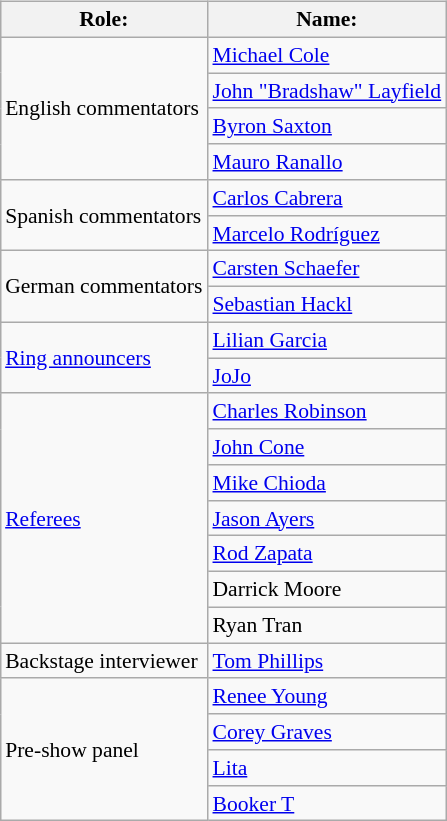<table class=wikitable style="font-size:90%; margin: 0.5em 0 0.5em 1em; float: right; clear: right;">
<tr>
<th>Role:</th>
<th>Name:</th>
</tr>
<tr>
<td rowspan=4>English commentators</td>
<td><a href='#'>Michael Cole</a> </td>
</tr>
<tr>
<td><a href='#'>John "Bradshaw" Layfield</a> </td>
</tr>
<tr>
<td><a href='#'>Byron Saxton</a> </td>
</tr>
<tr>
<td><a href='#'>Mauro Ranallo</a> </td>
</tr>
<tr>
<td rowspan=2>Spanish commentators</td>
<td><a href='#'>Carlos Cabrera</a></td>
</tr>
<tr>
<td><a href='#'>Marcelo Rodríguez</a></td>
</tr>
<tr>
<td rowspan=2>German commentators</td>
<td><a href='#'>Carsten Schaefer</a></td>
</tr>
<tr>
<td><a href='#'>Sebastian Hackl</a></td>
</tr>
<tr>
<td rowspan=2><a href='#'>Ring announcers</a></td>
<td><a href='#'>Lilian Garcia</a> </td>
</tr>
<tr>
<td><a href='#'>JoJo</a> </td>
</tr>
<tr>
<td rowspan=7><a href='#'>Referees</a></td>
<td><a href='#'>Charles Robinson</a></td>
</tr>
<tr>
<td><a href='#'>John Cone</a></td>
</tr>
<tr>
<td><a href='#'>Mike Chioda</a></td>
</tr>
<tr>
<td><a href='#'>Jason Ayers</a></td>
</tr>
<tr>
<td><a href='#'>Rod Zapata</a></td>
</tr>
<tr>
<td>Darrick Moore</td>
</tr>
<tr>
<td>Ryan Tran</td>
</tr>
<tr>
<td rowspan=1>Backstage interviewer</td>
<td><a href='#'>Tom Phillips</a></td>
</tr>
<tr>
<td rowspan=4>Pre-show panel</td>
<td><a href='#'>Renee Young</a></td>
</tr>
<tr>
<td><a href='#'>Corey Graves</a></td>
</tr>
<tr>
<td><a href='#'>Lita</a></td>
</tr>
<tr>
<td><a href='#'>Booker T</a></td>
</tr>
</table>
